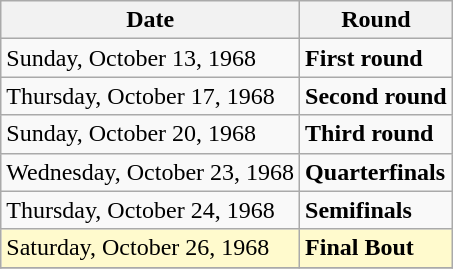<table class="wikitable">
<tr>
<th>Date</th>
<th>Round</th>
</tr>
<tr>
<td>Sunday, October 13, 1968</td>
<td><strong>First round</strong></td>
</tr>
<tr>
<td>Thursday, October 17, 1968</td>
<td><strong>Second round</strong></td>
</tr>
<tr>
<td>Sunday, October 20, 1968</td>
<td><strong>Third round</strong></td>
</tr>
<tr>
<td>Wednesday, October 23, 1968</td>
<td><strong>Quarterfinals</strong></td>
</tr>
<tr>
<td>Thursday, October 24, 1968</td>
<td><strong>Semifinals</strong></td>
</tr>
<tr>
<td style=background:lemonchiffon>Saturday, October 26, 1968</td>
<td style=background:lemonchiffon><strong>Final Bout</strong></td>
</tr>
<tr>
</tr>
</table>
